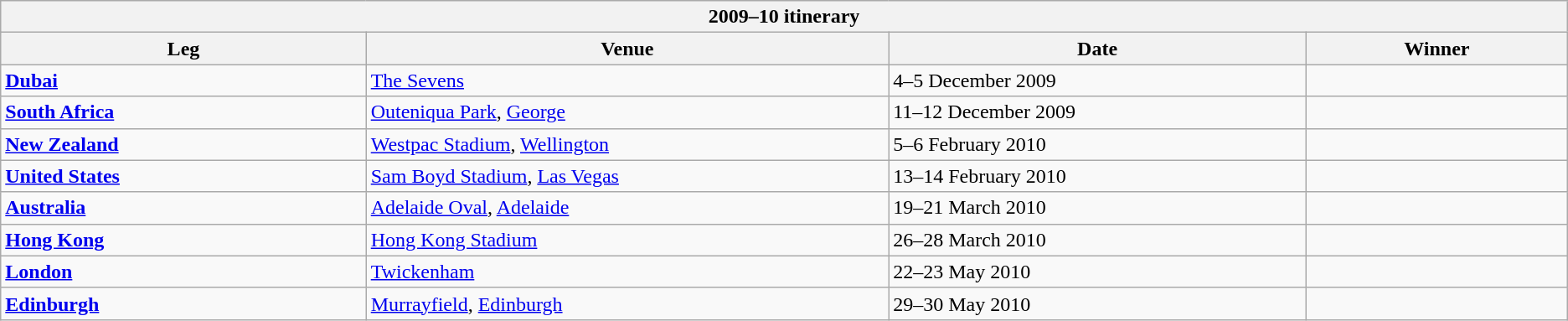<table class="wikitable" style="text-align:left">
<tr bgcolor="#efefef">
<th colspan=4 style="border-right:0px;";>2009–10 itinerary</th>
</tr>
<tr bgcolor="#efefef">
<th width=7%>Leg</th>
<th width=10%>Venue</th>
<th width=8%>Date</th>
<th width=5%>Winner</th>
</tr>
<tr>
<td><strong><a href='#'>Dubai</a></strong></td>
<td><a href='#'>The Sevens</a></td>
<td>4–5 December 2009</td>
<td align=left></td>
</tr>
<tr>
<td><strong><a href='#'>South Africa</a></strong></td>
<td><a href='#'>Outeniqua Park</a>, <a href='#'>George</a></td>
<td>11–12 December 2009</td>
<td align=left></td>
</tr>
<tr>
<td><strong><a href='#'>New Zealand</a></strong></td>
<td><a href='#'>Westpac Stadium</a>, <a href='#'>Wellington</a></td>
<td>5–6 February 2010</td>
<td align=left></td>
</tr>
<tr>
<td><strong><a href='#'>United States</a></strong></td>
<td><a href='#'>Sam Boyd Stadium</a>, <a href='#'>Las Vegas</a></td>
<td>13–14 February 2010</td>
<td align=left></td>
</tr>
<tr>
<td><strong><a href='#'>Australia</a></strong></td>
<td><a href='#'>Adelaide Oval</a>, <a href='#'>Adelaide</a></td>
<td>19–21 March 2010</td>
<td align=left></td>
</tr>
<tr>
<td><strong><a href='#'>Hong Kong</a></strong></td>
<td><a href='#'>Hong Kong Stadium</a></td>
<td>26–28 March 2010</td>
<td align=left></td>
</tr>
<tr>
<td><strong><a href='#'>London</a></strong></td>
<td><a href='#'>Twickenham</a></td>
<td>22–23 May 2010</td>
<td align=left></td>
</tr>
<tr>
<td><strong><a href='#'>Edinburgh</a></strong></td>
<td><a href='#'>Murrayfield</a>, <a href='#'>Edinburgh</a></td>
<td>29–30 May 2010</td>
<td align=left></td>
</tr>
</table>
